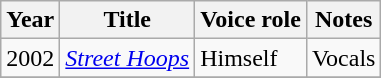<table class="wikitable">
<tr>
<th>Year</th>
<th>Title</th>
<th>Voice role</th>
<th>Notes</th>
</tr>
<tr>
<td>2002</td>
<td><em><a href='#'>Street Hoops</a></em></td>
<td>Himself</td>
<td>Vocals</td>
</tr>
<tr>
</tr>
</table>
